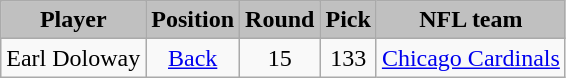<table class="wikitable" style="text-align:center;">
<tr style="background:#C0C0C0;">
<td><strong>Player</strong></td>
<td><strong>Position</strong></td>
<td><strong>Round</strong></td>
<td><strong>Pick</strong></td>
<td><strong>NFL team</strong></td>
</tr>
<tr align="center" bgcolor="">
<td>Earl Doloway</td>
<td><a href='#'>Back</a></td>
<td>15</td>
<td>133</td>
<td><a href='#'>Chicago Cardinals</a></td>
</tr>
</table>
